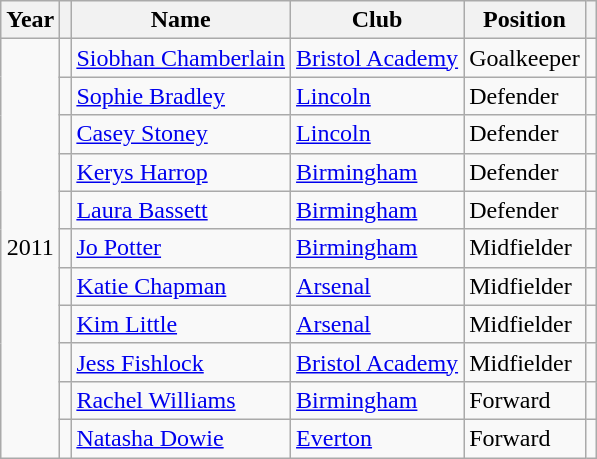<table class="wikitable sortable">
<tr>
<th scope=col>Year</th>
<th scope=col></th>
<th scope=col>Name</th>
<th scope=col>Club</th>
<th scope=col>Position</th>
<th scope=col class=unsortable></th>
</tr>
<tr>
<td rowspan="11"; align="center">2011</td>
<td></td>
<td><a href='#'>Siobhan Chamberlain</a></td>
<td><a href='#'>Bristol Academy</a></td>
<td>Goalkeeper</td>
<td align="center"></td>
</tr>
<tr>
<td></td>
<td><a href='#'>Sophie Bradley</a></td>
<td><a href='#'>Lincoln</a></td>
<td>Defender</td>
<td align="center"></td>
</tr>
<tr>
<td></td>
<td><a href='#'>Casey Stoney</a></td>
<td><a href='#'>Lincoln</a></td>
<td>Defender</td>
<td align="center"></td>
</tr>
<tr>
<td></td>
<td><a href='#'>Kerys Harrop</a></td>
<td><a href='#'>Birmingham</a></td>
<td>Defender</td>
<td align="center"></td>
</tr>
<tr>
<td></td>
<td><a href='#'>Laura Bassett</a></td>
<td><a href='#'>Birmingham</a></td>
<td>Defender</td>
<td align="center"></td>
</tr>
<tr>
<td></td>
<td><a href='#'>Jo Potter</a></td>
<td><a href='#'>Birmingham</a></td>
<td>Midfielder</td>
<td align="center"></td>
</tr>
<tr>
<td></td>
<td><a href='#'>Katie Chapman</a></td>
<td><a href='#'>Arsenal</a></td>
<td>Midfielder</td>
<td align="center"></td>
</tr>
<tr>
<td></td>
<td><a href='#'>Kim Little</a></td>
<td><a href='#'>Arsenal</a></td>
<td>Midfielder</td>
<td align="center"></td>
</tr>
<tr>
<td></td>
<td><a href='#'>Jess Fishlock</a></td>
<td><a href='#'>Bristol Academy</a></td>
<td>Midfielder</td>
<td align="center"></td>
</tr>
<tr>
<td></td>
<td><a href='#'>Rachel Williams</a></td>
<td><a href='#'>Birmingham</a></td>
<td>Forward</td>
<td align="center"></td>
</tr>
<tr>
<td></td>
<td><a href='#'>Natasha Dowie</a></td>
<td><a href='#'>Everton</a></td>
<td>Forward</td>
<td align="center"></td>
</tr>
</table>
